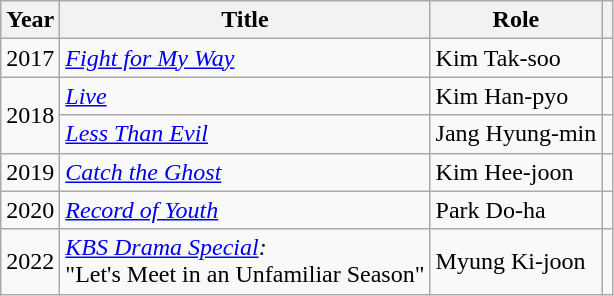<table class="wikitable">
<tr>
<th>Year</th>
<th>Title</th>
<th>Role</th>
<th></th>
</tr>
<tr>
<td>2017</td>
<td><em><a href='#'>Fight for My Way</a></em></td>
<td>Kim Tak-soo</td>
<td></td>
</tr>
<tr>
<td rowspan="2">2018</td>
<td><em><a href='#'>Live</a></em></td>
<td>Kim Han-pyo</td>
<td></td>
</tr>
<tr>
<td><em><a href='#'>Less Than Evil</a></em></td>
<td>Jang Hyung-min</td>
<td></td>
</tr>
<tr>
<td>2019</td>
<td><em><a href='#'>Catch the Ghost</a></em></td>
<td>Kim Hee-joon</td>
<td></td>
</tr>
<tr>
<td>2020</td>
<td><em><a href='#'>Record of Youth</a></em></td>
<td>Park Do-ha</td>
<td></td>
</tr>
<tr>
<td>2022</td>
<td><em><a href='#'>KBS Drama Special</a>:</em><br>"Let's Meet in an Unfamiliar Season"</td>
<td>Myung Ki-joon</td>
<td></td>
</tr>
</table>
